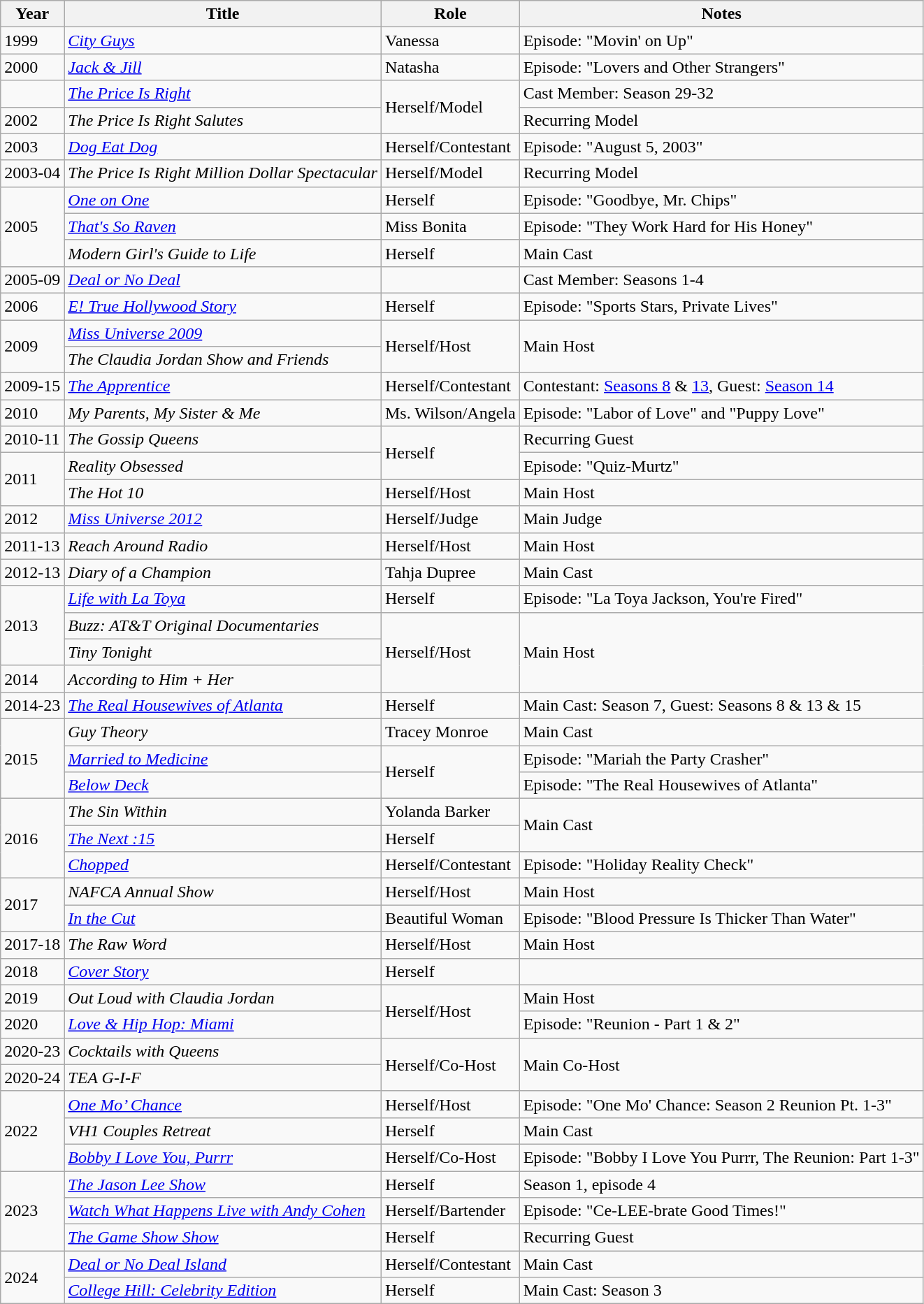<table class="wikitable sortable">
<tr>
<th>Year</th>
<th>Title</th>
<th>Role</th>
<th>Notes</th>
</tr>
<tr>
<td>1999</td>
<td><em><a href='#'>City Guys</a></em></td>
<td>Vanessa</td>
<td>Episode: "Movin' on Up"</td>
</tr>
<tr>
<td>2000</td>
<td><em><a href='#'>Jack & Jill</a></em></td>
<td>Natasha</td>
<td>Episode: "Lovers and Other Strangers"</td>
</tr>
<tr>
<td></td>
<td><em><a href='#'>The Price Is Right</a></em></td>
<td rowspan="2">Herself/Model</td>
<td>Cast Member: Season 29-32</td>
</tr>
<tr>
<td>2002</td>
<td><em>The Price Is Right Salutes</em></td>
<td>Recurring Model</td>
</tr>
<tr>
<td>2003</td>
<td><em><a href='#'>Dog Eat Dog</a></em></td>
<td>Herself/Contestant</td>
<td>Episode: "August 5, 2003"</td>
</tr>
<tr>
<td>2003-04</td>
<td><em>The Price Is Right Million Dollar Spectacular</em></td>
<td>Herself/Model</td>
<td>Recurring Model</td>
</tr>
<tr>
<td rowspan=3>2005</td>
<td><em><a href='#'>One on One</a></em></td>
<td>Herself</td>
<td>Episode: "Goodbye, Mr. Chips"</td>
</tr>
<tr>
<td><em><a href='#'>That's So Raven</a></em></td>
<td>Miss Bonita</td>
<td>Episode: "They Work Hard for His Honey"</td>
</tr>
<tr>
<td><em>Modern Girl's Guide to Life</em></td>
<td>Herself</td>
<td>Main Cast</td>
</tr>
<tr>
<td>2005-09</td>
<td><em><a href='#'>Deal or No Deal</a></em></td>
<td></td>
<td>Cast Member: Seasons 1-4</td>
</tr>
<tr>
<td>2006</td>
<td><em><a href='#'>E! True Hollywood Story</a></em></td>
<td>Herself</td>
<td>Episode: "Sports Stars, Private Lives"</td>
</tr>
<tr>
<td rowspan=2>2009</td>
<td><em><a href='#'>Miss Universe 2009</a></em></td>
<td rowspan="2">Herself/Host</td>
<td rowspan="2">Main Host</td>
</tr>
<tr>
<td><em>The Claudia Jordan Show and Friends</em></td>
</tr>
<tr>
<td>2009-15</td>
<td><em><a href='#'>The Apprentice</a></em></td>
<td>Herself/Contestant</td>
<td>Contestant: <a href='#'>Seasons 8</a> & <a href='#'>13</a>, Guest: <a href='#'>Season 14</a></td>
</tr>
<tr>
<td>2010</td>
<td><em>My Parents, My Sister & Me</em></td>
<td>Ms. Wilson/Angela</td>
<td>Episode: "Labor of Love" and "Puppy Love"</td>
</tr>
<tr>
<td>2010-11</td>
<td><em>The Gossip Queens</em></td>
<td rowspan="2">Herself</td>
<td>Recurring Guest</td>
</tr>
<tr>
<td rowspan=2>2011</td>
<td><em>Reality Obsessed</em></td>
<td>Episode: "Quiz-Murtz"</td>
</tr>
<tr>
<td><em>The Hot 10</em></td>
<td>Herself/Host</td>
<td>Main Host</td>
</tr>
<tr>
<td>2012</td>
<td><em><a href='#'>Miss Universe 2012</a></em></td>
<td>Herself/Judge</td>
<td>Main Judge</td>
</tr>
<tr>
<td>2011-13</td>
<td><em>Reach Around Radio</em></td>
<td>Herself/Host</td>
<td>Main Host</td>
</tr>
<tr>
<td>2012-13</td>
<td><em>Diary of a Champion</em></td>
<td>Tahja Dupree</td>
<td>Main Cast</td>
</tr>
<tr>
<td rowspan=3>2013</td>
<td><em><a href='#'>Life with La Toya</a></em></td>
<td>Herself</td>
<td>Episode: "La Toya Jackson, You're Fired"</td>
</tr>
<tr>
<td><em>Buzz: AT&T Original Documentaries</em></td>
<td rowspan="3">Herself/Host</td>
<td rowspan="3">Main Host</td>
</tr>
<tr>
<td><em>Tiny Tonight</em></td>
</tr>
<tr>
<td>2014</td>
<td><em>According to Him + Her</em></td>
</tr>
<tr>
<td>2014-23</td>
<td><em><a href='#'>The Real Housewives of Atlanta</a></em></td>
<td>Herself</td>
<td>Main Cast: Season 7, Guest: Seasons 8 & 13 & 15</td>
</tr>
<tr>
<td rowspan=3>2015</td>
<td><em>Guy Theory</em></td>
<td>Tracey Monroe</td>
<td>Main Cast</td>
</tr>
<tr>
<td><em><a href='#'>Married to Medicine</a></em></td>
<td rowspan="2">Herself</td>
<td>Episode: "Mariah the Party Crasher"</td>
</tr>
<tr>
<td><em><a href='#'>Below Deck</a></em></td>
<td>Episode: "The Real Housewives of Atlanta"</td>
</tr>
<tr>
<td rowspan=3>2016</td>
<td><em>The Sin Within</em></td>
<td>Yolanda Barker</td>
<td rowspan="2">Main Cast</td>
</tr>
<tr>
<td><em><a href='#'>The Next :15</a></em></td>
<td>Herself</td>
</tr>
<tr>
<td><em><a href='#'>Chopped</a></em></td>
<td>Herself/Contestant</td>
<td>Episode: "Holiday Reality Check"</td>
</tr>
<tr>
<td rowspan=2>2017</td>
<td><em>NAFCA Annual Show</em></td>
<td>Herself/Host</td>
<td>Main Host</td>
</tr>
<tr>
<td><em><a href='#'>In the Cut</a></em></td>
<td>Beautiful Woman</td>
<td>Episode: "Blood Pressure Is Thicker Than Water"</td>
</tr>
<tr>
<td>2017-18</td>
<td><em>The Raw Word</em></td>
<td>Herself/Host</td>
<td>Main Host</td>
</tr>
<tr>
<td>2018</td>
<td><em><a href='#'>Cover Story</a></em></td>
<td>Herself</td>
<td></td>
</tr>
<tr>
<td>2019</td>
<td><em>Out Loud with Claudia Jordan</em></td>
<td rowspan="2">Herself/Host</td>
<td>Main Host</td>
</tr>
<tr>
<td>2020</td>
<td><em><a href='#'>Love & Hip Hop: Miami</a></em></td>
<td>Episode: "Reunion - Part 1 & 2"</td>
</tr>
<tr>
<td>2020-23</td>
<td><em>Cocktails with Queens</em></td>
<td rowspan="2">Herself/Co-Host</td>
<td rowspan="2">Main Co-Host</td>
</tr>
<tr>
<td>2020-24</td>
<td><em>TEA G-I-F</em></td>
</tr>
<tr>
<td rowspan=3>2022</td>
<td><em><a href='#'>One Mo’ Chance</a></em></td>
<td>Herself/Host</td>
<td>Episode: "One Mo' Chance: Season 2 Reunion Pt. 1-3"</td>
</tr>
<tr>
<td><em>VH1 Couples Retreat</em></td>
<td>Herself</td>
<td>Main Cast</td>
</tr>
<tr>
<td><em><a href='#'>Bobby I Love You, Purrr</a></em></td>
<td>Herself/Co-Host</td>
<td>Episode: "Bobby I Love You Purrr, The Reunion: Part 1-3"</td>
</tr>
<tr>
<td rowspan="3">2023</td>
<td><em><a href='#'>The Jason Lee Show</a></em></td>
<td>Herself</td>
<td>Season 1, episode 4</td>
</tr>
<tr>
<td><em><a href='#'>Watch What Happens Live with Andy Cohen</a></em></td>
<td>Herself/Bartender</td>
<td>Episode: "Ce-LEE-brate Good Times!"</td>
</tr>
<tr>
<td><em><a href='#'>The Game Show Show</a></em></td>
<td>Herself</td>
<td>Recurring Guest</td>
</tr>
<tr>
<td rowspan=2>2024</td>
<td><em><a href='#'>Deal or No Deal Island</a></em></td>
<td>Herself/Contestant</td>
<td>Main Cast</td>
</tr>
<tr>
<td><em><a href='#'>College Hill: Celebrity Edition</a></em></td>
<td>Herself</td>
<td>Main Cast: Season 3</td>
</tr>
</table>
